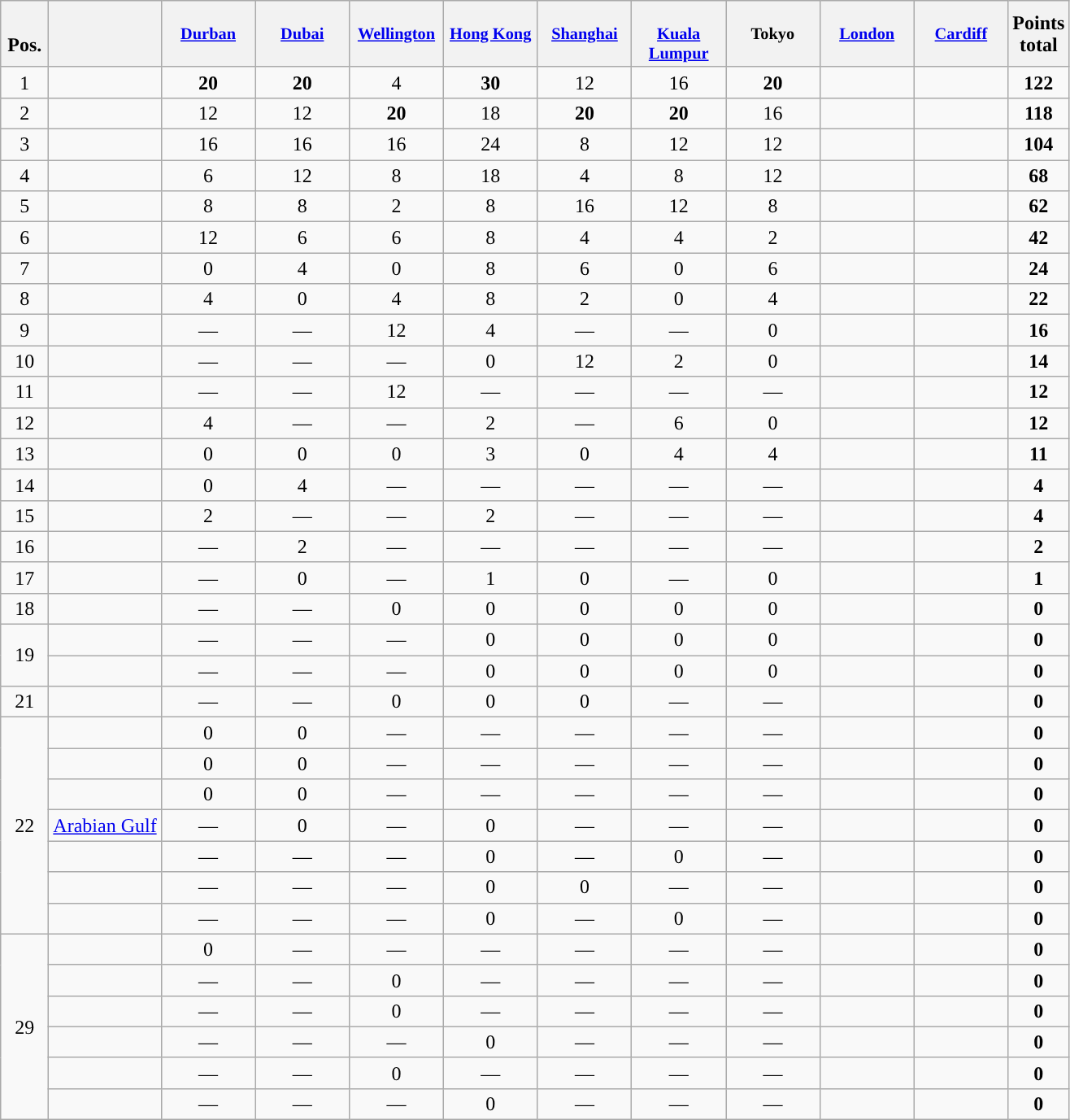<table class="wikitable" style="text-align:center;">
<tr>
<th style="width:2em;"><br>Pos.</th>
<th></th>
<th style="width:5.2em; vertical-align:top; font-size:85%;"><br><a href='#'>Durban</a></th>
<th style="width:5.2em; vertical-align:top; font-size:85%;"><br><a href='#'>Dubai</a></th>
<th style="width:5.2em; vertical-align:top; font-size:85%;"><br><a href='#'>Wellington</a></th>
<th style="width:5.2em; vertical-align:top; font-size:85%;"><br><a href='#'>Hong Kong</a></th>
<th style="width:5.2em; vertical-align:top; font-size:85%;"><br><a href='#'>Shanghai</a></th>
<th style="width:5.2em; vertical-align:top; font-size:85%;"><br><a href='#'>Kuala Lumpur</a></th>
<th style="width:5.2em; vertical-align:top; font-size:85%;"><br>Tokyo</th>
<th style="width:5.2em; vertical-align:top; font-size:85%;"><br><a href='#'>London</a></th>
<th style="width:5.2em; vertical-align:top; font-size:85%;"><br><a href='#'>Cardiff</a></th>
<th>Points<br>total</th>
</tr>
<tr>
<td>1</td>
<td align=left></td>
<td><strong>20</strong></td>
<td><strong>20</strong></td>
<td>4</td>
<td><strong>30</strong></td>
<td>12</td>
<td>16</td>
<td><strong>20</strong></td>
<td></td>
<td></td>
<td><strong>122</strong></td>
</tr>
<tr>
<td>2</td>
<td align=left></td>
<td>12</td>
<td>12</td>
<td><strong>20</strong></td>
<td>18</td>
<td><strong>20</strong></td>
<td><strong>20</strong></td>
<td>16</td>
<td></td>
<td></td>
<td><strong>118</strong></td>
</tr>
<tr>
<td>3</td>
<td align=left></td>
<td>16</td>
<td>16</td>
<td>16</td>
<td>24</td>
<td>8</td>
<td>12</td>
<td>12</td>
<td></td>
<td></td>
<td><strong>104</strong></td>
</tr>
<tr>
<td>4</td>
<td align=left></td>
<td>6</td>
<td>12</td>
<td>8</td>
<td>18</td>
<td>4</td>
<td>8</td>
<td>12</td>
<td></td>
<td></td>
<td><strong>68</strong></td>
</tr>
<tr>
<td>5</td>
<td align=left></td>
<td>8</td>
<td>8</td>
<td>2</td>
<td>8</td>
<td>16</td>
<td>12</td>
<td>8</td>
<td></td>
<td></td>
<td><strong>62</strong></td>
</tr>
<tr>
<td>6</td>
<td align=left></td>
<td>12</td>
<td>6</td>
<td>6</td>
<td>8</td>
<td>4</td>
<td>4</td>
<td>2</td>
<td></td>
<td></td>
<td><strong>42</strong></td>
</tr>
<tr>
<td>7</td>
<td align=left></td>
<td>0</td>
<td>4</td>
<td>0</td>
<td>8</td>
<td>6</td>
<td>0</td>
<td>6</td>
<td></td>
<td></td>
<td><strong>24</strong></td>
</tr>
<tr>
<td>8</td>
<td align=left></td>
<td>4</td>
<td>0</td>
<td>4</td>
<td>8</td>
<td>2</td>
<td>0</td>
<td>4</td>
<td></td>
<td></td>
<td><strong>22</strong></td>
</tr>
<tr>
<td>9</td>
<td align=left></td>
<td>—</td>
<td>—</td>
<td>12</td>
<td>4</td>
<td>—</td>
<td>—</td>
<td>0</td>
<td></td>
<td></td>
<td><strong>16</strong></td>
</tr>
<tr>
<td>10</td>
<td align=left></td>
<td>—</td>
<td>—</td>
<td>—</td>
<td>0</td>
<td>12</td>
<td>2</td>
<td>0</td>
<td></td>
<td></td>
<td><strong>14</strong></td>
</tr>
<tr>
<td>11</td>
<td align=left></td>
<td>—</td>
<td>—</td>
<td>12</td>
<td>—</td>
<td>—</td>
<td>—</td>
<td>—</td>
<td></td>
<td></td>
<td><strong>12</strong></td>
</tr>
<tr>
<td>12</td>
<td align=left></td>
<td>4</td>
<td>—</td>
<td>—</td>
<td>2</td>
<td>—</td>
<td>6</td>
<td>0</td>
<td></td>
<td></td>
<td><strong>12</strong></td>
</tr>
<tr>
<td>13</td>
<td align=left></td>
<td>0</td>
<td>0</td>
<td>0</td>
<td>3</td>
<td>0</td>
<td>4</td>
<td>4</td>
<td></td>
<td></td>
<td><strong>11</strong></td>
</tr>
<tr>
<td>14</td>
<td align=left></td>
<td>0</td>
<td>4</td>
<td>—</td>
<td>—</td>
<td>—</td>
<td>—</td>
<td>—</td>
<td></td>
<td></td>
<td><strong>4</strong></td>
</tr>
<tr>
<td>15</td>
<td align=left></td>
<td>2</td>
<td>—</td>
<td>—</td>
<td>2</td>
<td>—</td>
<td>—</td>
<td>—</td>
<td></td>
<td></td>
<td><strong>4</strong></td>
</tr>
<tr>
<td>16</td>
<td align=left></td>
<td>—</td>
<td>2</td>
<td>—</td>
<td>—</td>
<td>—</td>
<td>—</td>
<td>—</td>
<td></td>
<td></td>
<td><strong>2</strong></td>
</tr>
<tr>
<td>17</td>
<td align=left></td>
<td>—</td>
<td>0</td>
<td>—</td>
<td>1</td>
<td>0</td>
<td>—</td>
<td>0</td>
<td></td>
<td></td>
<td><strong>1</strong></td>
</tr>
<tr>
<td>18</td>
<td align=left></td>
<td>—</td>
<td>—</td>
<td>0</td>
<td>0</td>
<td>0</td>
<td>0</td>
<td>0</td>
<td></td>
<td></td>
<td><strong>0</strong></td>
</tr>
<tr>
<td rowspan=2>19</td>
<td align=left></td>
<td>—</td>
<td>—</td>
<td>—</td>
<td>0</td>
<td>0</td>
<td>0</td>
<td>0</td>
<td></td>
<td></td>
<td><strong>0</strong></td>
</tr>
<tr>
<td align=left></td>
<td>—</td>
<td>—</td>
<td>—</td>
<td>0</td>
<td>0</td>
<td>0</td>
<td>0</td>
<td></td>
<td></td>
<td><strong>0</strong></td>
</tr>
<tr>
<td>21</td>
<td align=left></td>
<td>—</td>
<td>—</td>
<td>0</td>
<td>0</td>
<td>0</td>
<td>—</td>
<td>—</td>
<td></td>
<td></td>
<td><strong>0</strong></td>
</tr>
<tr>
<td rowspan=7>22</td>
<td align=left></td>
<td>0</td>
<td>0</td>
<td>—</td>
<td>—</td>
<td>—</td>
<td>—</td>
<td>—</td>
<td></td>
<td></td>
<td><strong>0</strong></td>
</tr>
<tr>
<td align=left></td>
<td>0</td>
<td>0</td>
<td>—</td>
<td>—</td>
<td>—</td>
<td>—</td>
<td>—</td>
<td></td>
<td></td>
<td><strong>0</strong></td>
</tr>
<tr>
<td align=left></td>
<td>0</td>
<td>0</td>
<td>—</td>
<td>—</td>
<td>—</td>
<td>—</td>
<td>—</td>
<td></td>
<td></td>
<td><strong>0</strong></td>
</tr>
<tr>
<td align=left> <a href='#'>Arabian Gulf</a></td>
<td>—</td>
<td>0</td>
<td>—</td>
<td>0</td>
<td>—</td>
<td>—</td>
<td>—</td>
<td></td>
<td></td>
<td><strong>0</strong></td>
</tr>
<tr>
<td align=left></td>
<td>—</td>
<td>—</td>
<td>—</td>
<td>0</td>
<td>—</td>
<td>0</td>
<td>—</td>
<td></td>
<td></td>
<td><strong>0</strong></td>
</tr>
<tr>
<td align=left></td>
<td>—</td>
<td>—</td>
<td>—</td>
<td>0</td>
<td>0</td>
<td>—</td>
<td>—</td>
<td></td>
<td></td>
<td><strong>0</strong></td>
</tr>
<tr>
<td align=left></td>
<td>—</td>
<td>—</td>
<td>—</td>
<td>0</td>
<td>—</td>
<td>0</td>
<td>—</td>
<td></td>
<td></td>
<td><strong>0</strong></td>
</tr>
<tr>
<td rowspan=6>29</td>
<td align=left></td>
<td>0</td>
<td>—</td>
<td>—</td>
<td>—</td>
<td>—</td>
<td>—</td>
<td>—</td>
<td></td>
<td></td>
<td><strong>0</strong></td>
</tr>
<tr>
<td align=left></td>
<td>—</td>
<td>—</td>
<td>0</td>
<td>—</td>
<td>—</td>
<td>—</td>
<td>—</td>
<td></td>
<td></td>
<td><strong>0</strong></td>
</tr>
<tr>
<td align=left></td>
<td>—</td>
<td>—</td>
<td>0</td>
<td>—</td>
<td>—</td>
<td>—</td>
<td>—</td>
<td></td>
<td></td>
<td><strong>0</strong></td>
</tr>
<tr>
<td align=left></td>
<td>—</td>
<td>—</td>
<td>—</td>
<td>0</td>
<td>—</td>
<td>—</td>
<td>—</td>
<td></td>
<td></td>
<td><strong>0</strong></td>
</tr>
<tr>
<td align=left></td>
<td>—</td>
<td>—</td>
<td>0</td>
<td>—</td>
<td>—</td>
<td>—</td>
<td>—</td>
<td></td>
<td></td>
<td><strong>0</strong></td>
</tr>
<tr>
<td align=left></td>
<td>—</td>
<td>—</td>
<td>—</td>
<td>0</td>
<td>—</td>
<td>—</td>
<td>—</td>
<td></td>
<td></td>
<td><strong>0</strong></td>
</tr>
</table>
